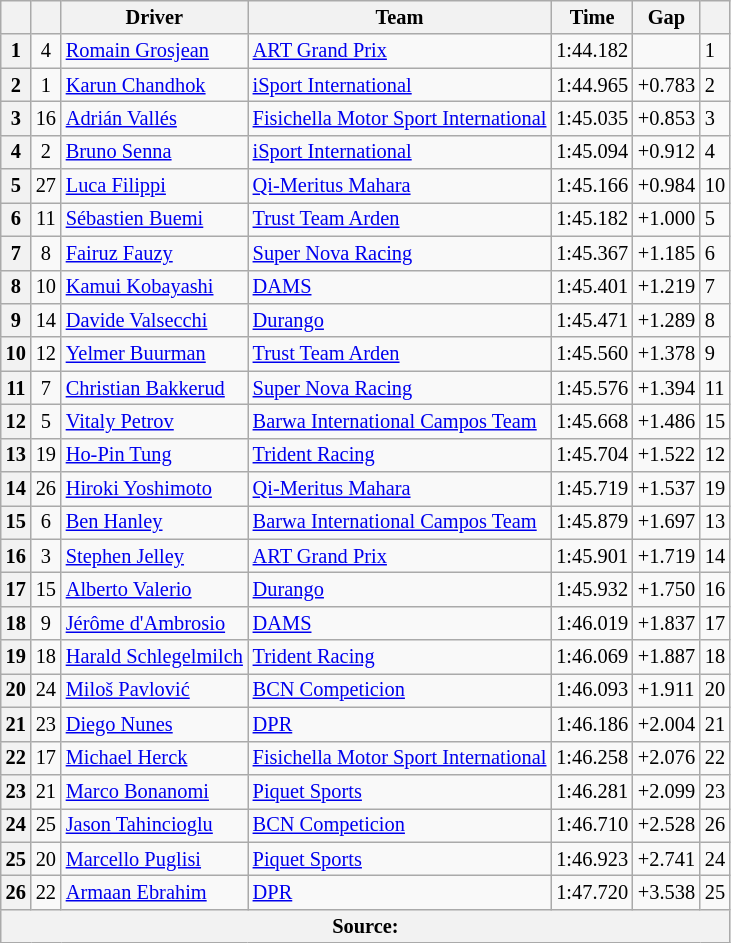<table class="wikitable" style="font-size: 85%">
<tr>
<th></th>
<th></th>
<th>Driver</th>
<th>Team</th>
<th>Time</th>
<th>Gap</th>
<th></th>
</tr>
<tr>
<th>1</th>
<td align="center">4</td>
<td> <a href='#'>Romain Grosjean</a></td>
<td><a href='#'>ART Grand Prix</a></td>
<td>1:44.182</td>
<td></td>
<td>1</td>
</tr>
<tr>
<th>2</th>
<td align="center">1</td>
<td> <a href='#'>Karun Chandhok</a></td>
<td><a href='#'>iSport International</a></td>
<td>1:44.965</td>
<td>+0.783</td>
<td>2</td>
</tr>
<tr>
<th>3</th>
<td align="center">16</td>
<td> <a href='#'>Adrián Vallés</a></td>
<td><a href='#'>Fisichella Motor Sport International</a></td>
<td>1:45.035</td>
<td>+0.853</td>
<td>3</td>
</tr>
<tr>
<th>4</th>
<td align="center">2</td>
<td> <a href='#'>Bruno Senna</a></td>
<td><a href='#'>iSport International</a></td>
<td>1:45.094</td>
<td>+0.912</td>
<td>4</td>
</tr>
<tr>
<th>5</th>
<td align="center">27</td>
<td> <a href='#'>Luca Filippi</a></td>
<td><a href='#'>Qi-Meritus Mahara</a></td>
<td>1:45.166</td>
<td>+0.984</td>
<td>10</td>
</tr>
<tr>
<th>6</th>
<td align="center">11</td>
<td> <a href='#'>Sébastien Buemi</a></td>
<td><a href='#'>Trust Team Arden</a></td>
<td>1:45.182</td>
<td>+1.000</td>
<td>5</td>
</tr>
<tr>
<th>7</th>
<td align="center">8</td>
<td> <a href='#'>Fairuz Fauzy</a></td>
<td><a href='#'>Super Nova Racing</a></td>
<td>1:45.367</td>
<td>+1.185</td>
<td>6</td>
</tr>
<tr>
<th>8</th>
<td align="center">10</td>
<td> <a href='#'>Kamui Kobayashi</a></td>
<td><a href='#'>DAMS</a></td>
<td>1:45.401</td>
<td>+1.219</td>
<td>7</td>
</tr>
<tr>
<th>9</th>
<td align="center">14</td>
<td> <a href='#'>Davide Valsecchi</a></td>
<td><a href='#'>Durango</a></td>
<td>1:45.471</td>
<td>+1.289</td>
<td>8</td>
</tr>
<tr>
<th>10</th>
<td align="center">12</td>
<td> <a href='#'>Yelmer Buurman</a></td>
<td><a href='#'>Trust Team Arden</a></td>
<td>1:45.560</td>
<td>+1.378</td>
<td>9</td>
</tr>
<tr>
<th>11</th>
<td align="center">7</td>
<td> <a href='#'>Christian Bakkerud</a></td>
<td><a href='#'>Super Nova Racing</a></td>
<td>1:45.576</td>
<td>+1.394</td>
<td>11</td>
</tr>
<tr>
<th>12</th>
<td align="center">5</td>
<td> <a href='#'>Vitaly Petrov</a></td>
<td><a href='#'>Barwa International Campos Team</a></td>
<td>1:45.668</td>
<td>+1.486</td>
<td>15</td>
</tr>
<tr>
<th>13</th>
<td align="center">19</td>
<td> <a href='#'>Ho-Pin Tung</a></td>
<td><a href='#'>Trident Racing</a></td>
<td>1:45.704</td>
<td>+1.522</td>
<td>12</td>
</tr>
<tr>
<th>14</th>
<td align="center">26</td>
<td> <a href='#'>Hiroki Yoshimoto</a></td>
<td><a href='#'>Qi-Meritus Mahara</a></td>
<td>1:45.719</td>
<td>+1.537</td>
<td>19</td>
</tr>
<tr>
<th>15</th>
<td align="center">6</td>
<td> <a href='#'>Ben Hanley</a></td>
<td><a href='#'>Barwa International Campos Team</a></td>
<td>1:45.879</td>
<td>+1.697</td>
<td>13</td>
</tr>
<tr>
<th>16</th>
<td align="center">3</td>
<td> <a href='#'>Stephen Jelley</a></td>
<td><a href='#'>ART Grand Prix</a></td>
<td>1:45.901</td>
<td>+1.719</td>
<td>14</td>
</tr>
<tr>
<th>17</th>
<td align="center">15</td>
<td> <a href='#'>Alberto Valerio</a></td>
<td><a href='#'>Durango</a></td>
<td>1:45.932</td>
<td>+1.750</td>
<td>16</td>
</tr>
<tr>
<th>18</th>
<td align="center">9</td>
<td> <a href='#'>Jérôme d'Ambrosio</a></td>
<td><a href='#'>DAMS</a></td>
<td>1:46.019</td>
<td>+1.837</td>
<td>17</td>
</tr>
<tr>
<th>19</th>
<td align="center">18</td>
<td> <a href='#'>Harald Schlegelmilch</a></td>
<td><a href='#'>Trident Racing</a></td>
<td>1:46.069</td>
<td>+1.887</td>
<td>18</td>
</tr>
<tr>
<th>20</th>
<td align="center">24</td>
<td> <a href='#'>Miloš Pavlović</a></td>
<td><a href='#'>BCN Competicion</a></td>
<td>1:46.093</td>
<td>+1.911</td>
<td>20</td>
</tr>
<tr>
<th>21</th>
<td align="center">23</td>
<td> <a href='#'>Diego Nunes</a></td>
<td><a href='#'>DPR</a></td>
<td>1:46.186</td>
<td>+2.004</td>
<td>21</td>
</tr>
<tr>
<th>22</th>
<td align="center">17</td>
<td> <a href='#'>Michael Herck</a></td>
<td><a href='#'>Fisichella Motor Sport International</a></td>
<td>1:46.258</td>
<td>+2.076</td>
<td>22</td>
</tr>
<tr>
<th>23</th>
<td align="center">21</td>
<td> <a href='#'>Marco Bonanomi</a></td>
<td><a href='#'>Piquet Sports</a></td>
<td>1:46.281</td>
<td>+2.099</td>
<td>23</td>
</tr>
<tr>
<th>24</th>
<td align="center">25</td>
<td> <a href='#'>Jason Tahincioglu</a></td>
<td><a href='#'>BCN Competicion</a></td>
<td>1:46.710</td>
<td>+2.528</td>
<td>26</td>
</tr>
<tr>
<th>25</th>
<td align="center">20</td>
<td> <a href='#'>Marcello Puglisi</a></td>
<td><a href='#'>Piquet Sports</a></td>
<td>1:46.923</td>
<td>+2.741</td>
<td>24</td>
</tr>
<tr>
<th>26</th>
<td align="center">22</td>
<td> <a href='#'>Armaan Ebrahim</a></td>
<td><a href='#'>DPR</a></td>
<td>1:47.720</td>
<td>+3.538</td>
<td>25</td>
</tr>
<tr>
<th colspan="7">Source:</th>
</tr>
</table>
